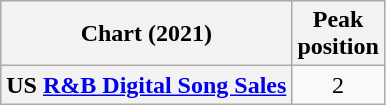<table class="wikitable sortable plainrowheaders" style="text-align:center">
<tr>
<th scope="col">Chart (2021)</th>
<th scope="col">Peak<br>position</th>
</tr>
<tr>
<th scope="row">US <a href='#'>R&B Digital Song Sales</a></th>
<td>2</td>
</tr>
</table>
